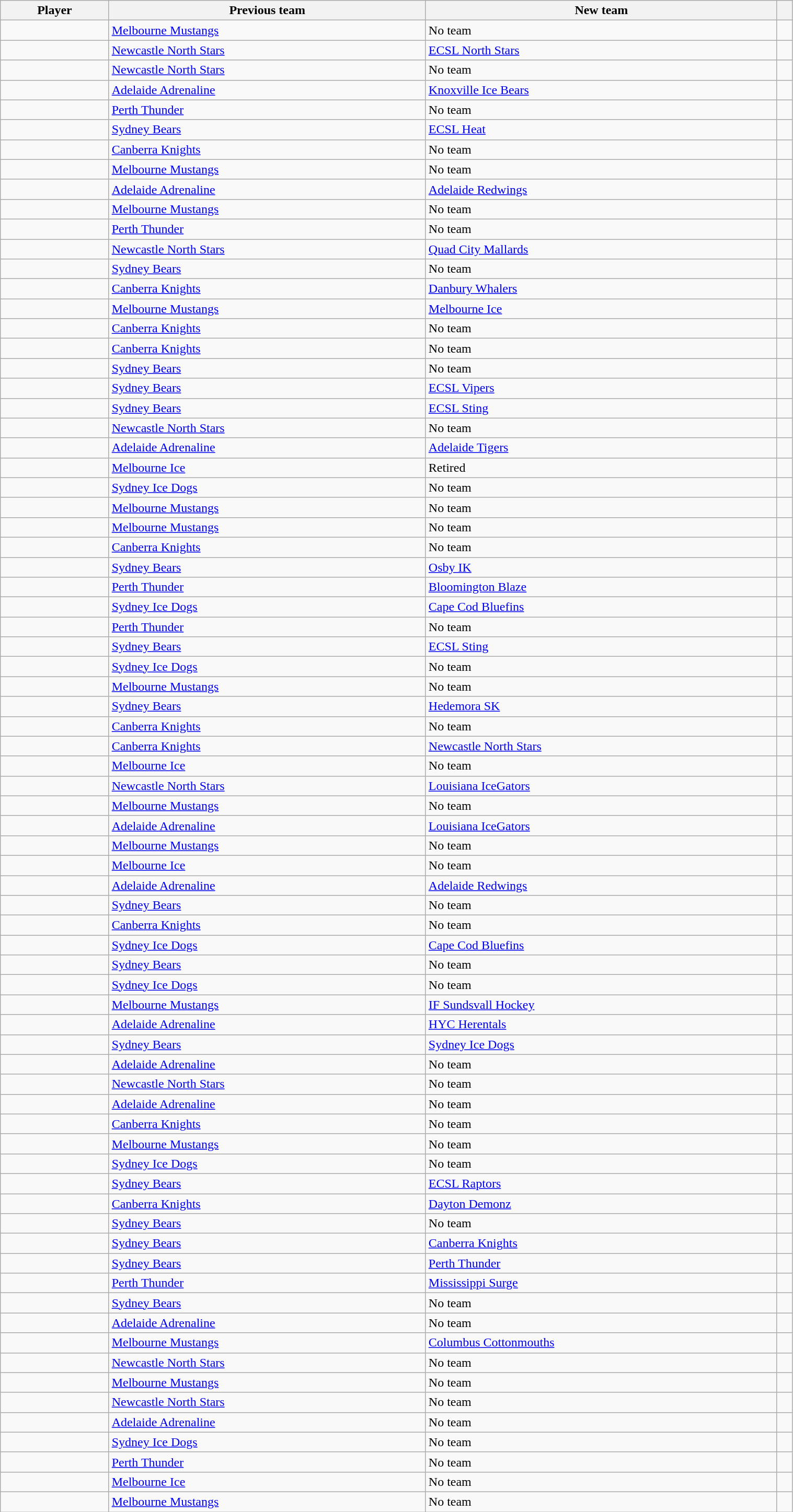<table class="sortable wikitable" width=80% font-size=90%>
<tr>
<th>Player</th>
<th>Previous team</th>
<th>New team</th>
<th class="unsortable"></th>
</tr>
<tr>
<td> </td>
<td><a href='#'>Melbourne Mustangs</a></td>
<td>No team</td>
<td></td>
</tr>
<tr>
<td> </td>
<td><a href='#'>Newcastle North Stars</a></td>
<td><a href='#'>ECSL North Stars</a></td>
<td></td>
</tr>
<tr>
<td> </td>
<td><a href='#'>Newcastle North Stars</a></td>
<td>No team</td>
<td></td>
</tr>
<tr>
<td> </td>
<td><a href='#'>Adelaide Adrenaline</a></td>
<td><a href='#'>Knoxville Ice Bears</a></td>
<td></td>
</tr>
<tr>
<td> </td>
<td><a href='#'>Perth Thunder</a></td>
<td>No team</td>
<td></td>
</tr>
<tr>
<td> </td>
<td><a href='#'>Sydney Bears</a></td>
<td><a href='#'>ECSL Heat</a></td>
<td></td>
</tr>
<tr>
<td> </td>
<td><a href='#'>Canberra Knights</a></td>
<td>No team</td>
<td></td>
</tr>
<tr>
<td> </td>
<td><a href='#'>Melbourne Mustangs</a></td>
<td>No team</td>
<td></td>
</tr>
<tr>
<td> </td>
<td><a href='#'>Adelaide Adrenaline</a></td>
<td><a href='#'>Adelaide Redwings</a></td>
<td></td>
</tr>
<tr>
<td> </td>
<td><a href='#'>Melbourne Mustangs</a></td>
<td>No team</td>
<td></td>
</tr>
<tr>
<td> </td>
<td><a href='#'>Perth Thunder</a></td>
<td>No team</td>
<td></td>
</tr>
<tr>
<td> </td>
<td><a href='#'>Newcastle North Stars</a></td>
<td><a href='#'>Quad City Mallards</a></td>
<td></td>
</tr>
<tr>
<td> </td>
<td><a href='#'>Sydney Bears</a></td>
<td>No team</td>
<td></td>
</tr>
<tr>
<td> </td>
<td><a href='#'>Canberra Knights</a></td>
<td><a href='#'>Danbury Whalers</a></td>
<td></td>
</tr>
<tr>
<td> </td>
<td><a href='#'>Melbourne Mustangs</a></td>
<td><a href='#'>Melbourne Ice</a></td>
<td></td>
</tr>
<tr>
<td> </td>
<td><a href='#'>Canberra Knights</a></td>
<td>No team</td>
<td></td>
</tr>
<tr>
<td> </td>
<td><a href='#'>Canberra Knights</a></td>
<td>No team</td>
<td></td>
</tr>
<tr>
<td> </td>
<td><a href='#'>Sydney Bears</a></td>
<td>No team</td>
<td></td>
</tr>
<tr>
<td> </td>
<td><a href='#'>Sydney Bears</a></td>
<td><a href='#'>ECSL Vipers</a></td>
<td></td>
</tr>
<tr>
<td> </td>
<td><a href='#'>Sydney Bears</a></td>
<td><a href='#'>ECSL Sting</a></td>
<td></td>
</tr>
<tr>
<td> </td>
<td><a href='#'>Newcastle North Stars</a></td>
<td>No team</td>
<td></td>
</tr>
<tr>
<td> </td>
<td><a href='#'>Adelaide Adrenaline</a></td>
<td><a href='#'>Adelaide Tigers</a></td>
<td></td>
</tr>
<tr>
<td> </td>
<td><a href='#'>Melbourne Ice</a></td>
<td>Retired</td>
<td></td>
</tr>
<tr>
<td> </td>
<td><a href='#'>Sydney Ice Dogs</a></td>
<td>No team</td>
<td></td>
</tr>
<tr>
<td> </td>
<td><a href='#'>Melbourne Mustangs</a></td>
<td>No team</td>
<td></td>
</tr>
<tr>
<td> </td>
<td><a href='#'>Melbourne Mustangs</a></td>
<td>No team</td>
<td></td>
</tr>
<tr>
<td> </td>
<td><a href='#'>Canberra Knights</a></td>
<td>No team</td>
<td></td>
</tr>
<tr>
<td> </td>
<td><a href='#'>Sydney Bears</a></td>
<td><a href='#'>Osby IK</a></td>
<td></td>
</tr>
<tr>
<td> </td>
<td><a href='#'>Perth Thunder</a></td>
<td><a href='#'>Bloomington Blaze</a></td>
<td></td>
</tr>
<tr>
<td> </td>
<td><a href='#'>Sydney Ice Dogs</a></td>
<td><a href='#'>Cape Cod Bluefins</a></td>
<td></td>
</tr>
<tr>
<td> </td>
<td><a href='#'>Perth Thunder</a></td>
<td>No team</td>
<td></td>
</tr>
<tr>
<td> </td>
<td><a href='#'>Sydney Bears</a></td>
<td><a href='#'>ECSL Sting</a></td>
<td></td>
</tr>
<tr>
<td> </td>
<td><a href='#'>Sydney Ice Dogs</a></td>
<td>No team</td>
<td></td>
</tr>
<tr>
<td> </td>
<td><a href='#'>Melbourne Mustangs</a></td>
<td>No team</td>
<td></td>
</tr>
<tr>
<td> </td>
<td><a href='#'>Sydney Bears</a></td>
<td><a href='#'>Hedemora SK</a></td>
<td></td>
</tr>
<tr>
<td> </td>
<td><a href='#'>Canberra Knights</a></td>
<td>No team</td>
<td></td>
</tr>
<tr>
<td> </td>
<td><a href='#'>Canberra Knights</a></td>
<td><a href='#'>Newcastle North Stars</a></td>
<td></td>
</tr>
<tr>
<td> </td>
<td><a href='#'>Melbourne Ice</a></td>
<td>No team</td>
<td></td>
</tr>
<tr>
<td> </td>
<td><a href='#'>Newcastle North Stars</a></td>
<td><a href='#'>Louisiana IceGators</a></td>
<td></td>
</tr>
<tr>
<td> </td>
<td><a href='#'>Melbourne Mustangs</a></td>
<td>No team</td>
<td></td>
</tr>
<tr>
<td> </td>
<td><a href='#'>Adelaide Adrenaline</a></td>
<td><a href='#'>Louisiana IceGators</a></td>
<td></td>
</tr>
<tr>
<td> </td>
<td><a href='#'>Melbourne Mustangs</a></td>
<td>No team</td>
<td></td>
</tr>
<tr>
<td> </td>
<td><a href='#'>Melbourne Ice</a></td>
<td>No team</td>
<td></td>
</tr>
<tr>
<td> </td>
<td><a href='#'>Adelaide Adrenaline</a></td>
<td><a href='#'>Adelaide Redwings</a></td>
<td></td>
</tr>
<tr>
<td> </td>
<td><a href='#'>Sydney Bears</a></td>
<td>No team</td>
<td></td>
</tr>
<tr>
<td> </td>
<td><a href='#'>Canberra Knights</a></td>
<td>No team</td>
<td></td>
</tr>
<tr>
<td> </td>
<td><a href='#'>Sydney Ice Dogs</a></td>
<td><a href='#'>Cape Cod Bluefins</a></td>
<td></td>
</tr>
<tr>
<td> </td>
<td><a href='#'>Sydney Bears</a></td>
<td>No team</td>
<td></td>
</tr>
<tr>
<td> </td>
<td><a href='#'>Sydney Ice Dogs</a></td>
<td>No team</td>
<td></td>
</tr>
<tr>
<td> </td>
<td><a href='#'>Melbourne Mustangs</a></td>
<td><a href='#'>IF Sundsvall Hockey</a></td>
<td></td>
</tr>
<tr>
<td> </td>
<td><a href='#'>Adelaide Adrenaline</a></td>
<td><a href='#'>HYC Herentals</a></td>
<td></td>
</tr>
<tr>
<td> </td>
<td><a href='#'>Sydney Bears</a></td>
<td><a href='#'>Sydney Ice Dogs</a></td>
<td></td>
</tr>
<tr>
<td> </td>
<td><a href='#'>Adelaide Adrenaline</a></td>
<td>No team</td>
<td></td>
</tr>
<tr>
<td> </td>
<td><a href='#'>Newcastle North Stars</a></td>
<td>No team</td>
<td></td>
</tr>
<tr>
<td> </td>
<td><a href='#'>Adelaide Adrenaline</a></td>
<td>No team</td>
<td></td>
</tr>
<tr>
<td> </td>
<td><a href='#'>Canberra Knights</a></td>
<td>No team</td>
<td></td>
</tr>
<tr>
<td> </td>
<td><a href='#'>Melbourne Mustangs</a></td>
<td>No team</td>
<td></td>
</tr>
<tr>
<td> </td>
<td><a href='#'>Sydney Ice Dogs</a></td>
<td>No team</td>
<td></td>
</tr>
<tr>
<td> </td>
<td><a href='#'>Sydney Bears</a></td>
<td><a href='#'>ECSL Raptors</a></td>
<td></td>
</tr>
<tr>
<td> </td>
<td><a href='#'>Canberra Knights</a></td>
<td><a href='#'>Dayton Demonz</a></td>
<td></td>
</tr>
<tr>
<td> </td>
<td><a href='#'>Sydney Bears</a></td>
<td>No team</td>
<td></td>
</tr>
<tr>
<td> </td>
<td><a href='#'>Sydney Bears</a></td>
<td><a href='#'>Canberra Knights</a></td>
<td></td>
</tr>
<tr>
<td> </td>
<td><a href='#'>Sydney Bears</a></td>
<td><a href='#'>Perth Thunder</a></td>
<td></td>
</tr>
<tr>
<td> </td>
<td><a href='#'>Perth Thunder</a></td>
<td><a href='#'>Mississippi Surge</a></td>
<td></td>
</tr>
<tr>
<td> </td>
<td><a href='#'>Sydney Bears</a></td>
<td>No team</td>
<td></td>
</tr>
<tr>
<td> </td>
<td><a href='#'>Adelaide Adrenaline</a></td>
<td>No team</td>
<td></td>
</tr>
<tr>
<td> </td>
<td><a href='#'>Melbourne Mustangs</a></td>
<td><a href='#'>Columbus Cottonmouths</a></td>
<td></td>
</tr>
<tr>
<td> </td>
<td><a href='#'>Newcastle North Stars</a></td>
<td>No team</td>
<td></td>
</tr>
<tr>
<td> </td>
<td><a href='#'>Melbourne Mustangs</a></td>
<td>No team</td>
<td></td>
</tr>
<tr>
<td> </td>
<td><a href='#'>Newcastle North Stars</a></td>
<td>No team</td>
<td></td>
</tr>
<tr>
<td> </td>
<td><a href='#'>Adelaide Adrenaline</a></td>
<td>No team</td>
<td></td>
</tr>
<tr>
<td> </td>
<td><a href='#'>Sydney Ice Dogs</a></td>
<td>No team</td>
<td></td>
</tr>
<tr>
<td> </td>
<td><a href='#'>Perth Thunder</a></td>
<td>No team</td>
<td></td>
</tr>
<tr>
<td> </td>
<td><a href='#'>Melbourne Ice</a></td>
<td>No team</td>
<td></td>
</tr>
<tr>
<td> </td>
<td><a href='#'>Melbourne Mustangs</a></td>
<td>No team</td>
<td></td>
</tr>
</table>
